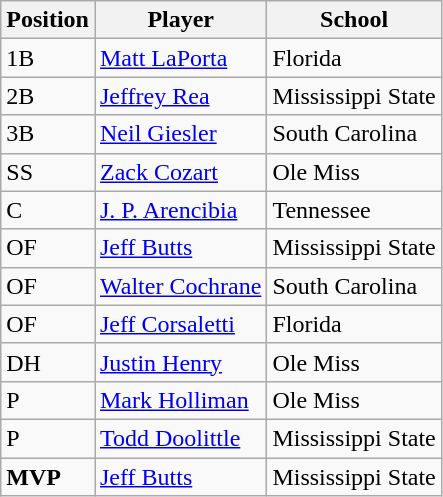<table class="wikitable">
<tr>
<th>Position</th>
<th>Player</th>
<th>School</th>
</tr>
<tr>
<td>1B</td>
<td><a href='#'>Matt LaPorta</a></td>
<td>Florida</td>
</tr>
<tr>
<td>2B</td>
<td><a href='#'>Jeffrey Rea</a></td>
<td>Mississippi State</td>
</tr>
<tr>
<td>3B</td>
<td><a href='#'>Neil Giesler</a></td>
<td>South Carolina</td>
</tr>
<tr>
<td>SS</td>
<td><a href='#'>Zack Cozart</a></td>
<td>Ole Miss</td>
</tr>
<tr>
<td>C</td>
<td><a href='#'>J. P. Arencibia</a></td>
<td>Tennessee</td>
</tr>
<tr>
<td>OF</td>
<td><a href='#'>Jeff Butts</a></td>
<td>Mississippi State</td>
</tr>
<tr>
<td>OF</td>
<td><a href='#'>Walter Cochrane</a></td>
<td>South Carolina</td>
</tr>
<tr>
<td>OF</td>
<td><a href='#'>Jeff Corsaletti</a></td>
<td>Florida</td>
</tr>
<tr>
<td>DH</td>
<td><a href='#'>Justin Henry</a></td>
<td>Ole Miss</td>
</tr>
<tr>
<td>P</td>
<td><a href='#'>Mark Holliman</a></td>
<td>Ole Miss</td>
</tr>
<tr>
<td>P</td>
<td><a href='#'>Todd Doolittle</a></td>
<td>Mississippi State</td>
</tr>
<tr>
<td><strong>MVP</strong></td>
<td><a href='#'>Jeff Butts</a></td>
<td>Mississippi State</td>
</tr>
</table>
